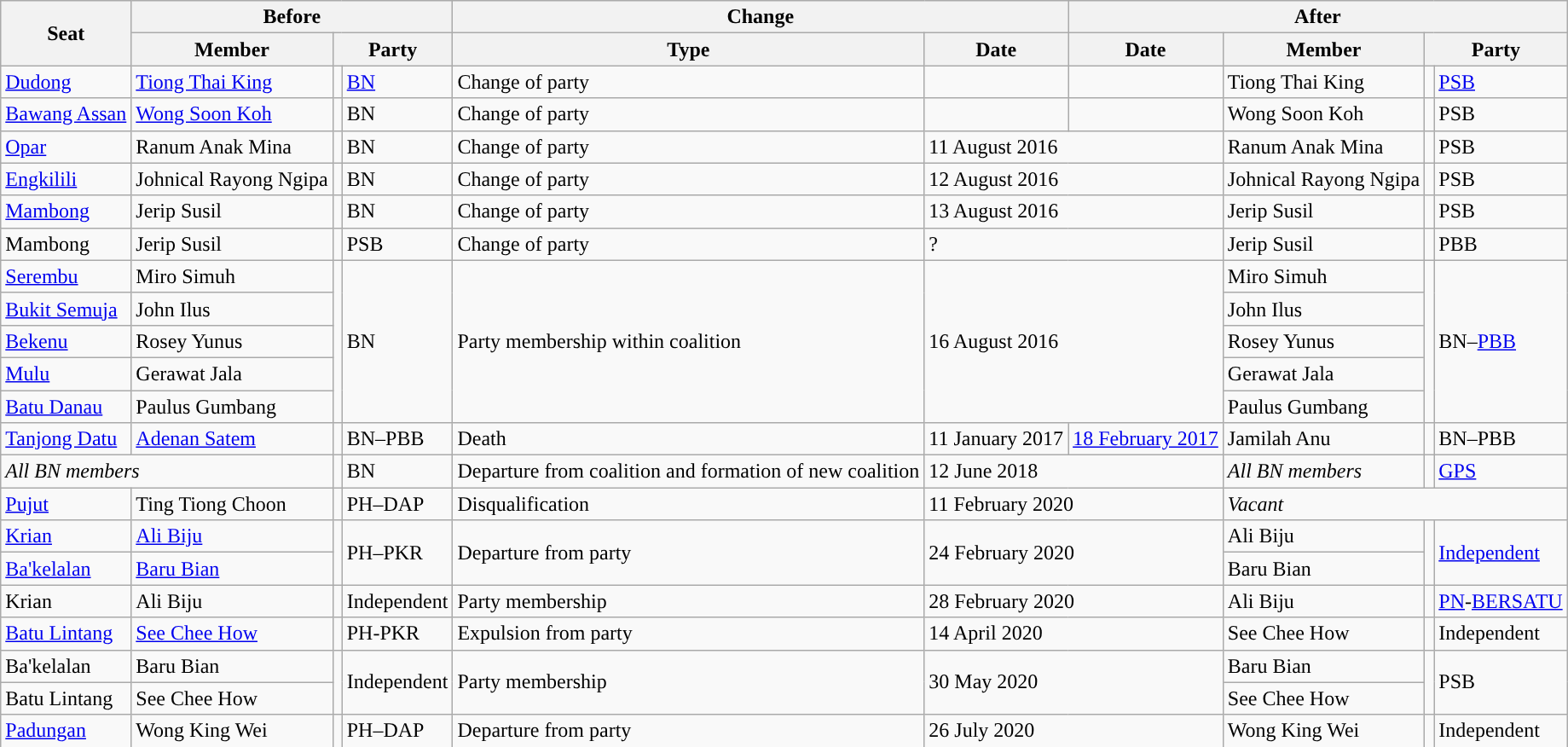<table class="wikitable sortable" style="border: none;">
<tr>
<th rowspan="2">Seat</th>
<th colspan="3">Before</th>
<th colspan="2">Change</th>
<th colspan="4">After</th>
</tr>
<tr>
<th>Member</th>
<th colspan="2">Party</th>
<th>Type</th>
<th>Date</th>
<th>Date</th>
<th>Member</th>
<th colspan="2">Party</th>
</tr>
<tr>
<td><a href='#'>Dudong</a></td>
<td><a href='#'>Tiong Thai King</a></td>
<td style="background:"></td>
<td><a href='#'>BN</a></td>
<td>Change of party</td>
<td></td>
<td></td>
<td>Tiong Thai King</td>
<td style="background:"></td>
<td><a href='#'>PSB</a></td>
</tr>
<tr>
<td><a href='#'>Bawang Assan</a></td>
<td><a href='#'>Wong Soon Koh</a></td>
<td style="background:"></td>
<td>BN</td>
<td>Change of party</td>
<td></td>
<td></td>
<td>Wong Soon Koh</td>
<td style="background:"></td>
<td>PSB</td>
</tr>
<tr>
<td><a href='#'>Opar</a></td>
<td>Ranum Anak Mina</td>
<td style="background:"></td>
<td>BN</td>
<td>Change of party</td>
<td colspan="2">11 August 2016</td>
<td>Ranum Anak Mina</td>
<td style="background:"></td>
<td>PSB</td>
</tr>
<tr>
<td><a href='#'>Engkilili</a></td>
<td>Johnical Rayong Ngipa</td>
<td style="background:"></td>
<td>BN</td>
<td>Change of party</td>
<td colspan="2">12 August 2016</td>
<td>Johnical Rayong Ngipa</td>
<td style="background:"></td>
<td>PSB</td>
</tr>
<tr>
<td><a href='#'>Mambong</a></td>
<td>Jerip Susil</td>
<td style="background:"></td>
<td>BN</td>
<td>Change of party</td>
<td colspan="2">13 August 2016</td>
<td>Jerip Susil</td>
<td style="background:"></td>
<td>PSB</td>
</tr>
<tr>
<td>Mambong</td>
<td>Jerip Susil</td>
<td style="background:"></td>
<td>PSB</td>
<td>Change of party</td>
<td colspan="2">?</td>
<td>Jerip Susil</td>
<td style="background:"></td>
<td>PBB</td>
</tr>
<tr>
<td><a href='#'>Serembu</a></td>
<td>Miro Simuh</td>
<td rowspan="5" style="background:"></td>
<td rowspan="5">BN</td>
<td rowspan="5">Party membership within coalition</td>
<td rowspan="5" colspan="2">16 August 2016</td>
<td>Miro Simuh</td>
<td rowspan="5" style="background:"></td>
<td rowspan="5">BN–<a href='#'>PBB</a></td>
</tr>
<tr>
<td><a href='#'>Bukit Semuja</a></td>
<td>John Ilus</td>
<td>John Ilus</td>
</tr>
<tr>
<td><a href='#'>Bekenu</a></td>
<td>Rosey Yunus</td>
<td>Rosey Yunus</td>
</tr>
<tr>
<td><a href='#'>Mulu</a></td>
<td>Gerawat Jala</td>
<td>Gerawat Jala</td>
</tr>
<tr>
<td><a href='#'>Batu Danau</a></td>
<td>Paulus Gumbang</td>
<td>Paulus Gumbang</td>
</tr>
<tr>
<td><a href='#'>Tanjong Datu</a></td>
<td><a href='#'>Adenan Satem</a></td>
<td style="background:"></td>
<td>BN–PBB</td>
<td>Death</td>
<td>11 January 2017</td>
<td><a href='#'>18 February 2017</a></td>
<td>Jamilah Anu</td>
<td style="background:"></td>
<td>BN–PBB</td>
</tr>
<tr>
<td colspan="2"><em>All BN members</em></td>
<td style="background:"></td>
<td>BN</td>
<td>Departure from coalition and formation of new coalition</td>
<td colspan="2">12 June 2018</td>
<td><em>All BN members</em></td>
<td style="background:"></td>
<td><a href='#'>GPS</a></td>
</tr>
<tr>
<td><a href='#'>Pujut</a></td>
<td>Ting Tiong Choon</td>
<td style="background:"></td>
<td>PH–DAP</td>
<td>Disqualification</td>
<td colspan="2">11 February 2020</td>
<td colspan="3"><em>Vacant</em></td>
</tr>
<tr>
<td><a href='#'>Krian</a></td>
<td><a href='#'>Ali Biju</a></td>
<td rowspan="2" style="background:"></td>
<td rowspan="2">PH–PKR</td>
<td rowspan="2">Departure from party</td>
<td rowspan="2" colspan="2">24 February 2020</td>
<td>Ali Biju</td>
<td rowspan="2" style="background:"></td>
<td rowspan="2"><a href='#'>Independent</a></td>
</tr>
<tr>
<td><a href='#'>Ba'kelalan</a></td>
<td><a href='#'>Baru Bian</a></td>
<td>Baru Bian</td>
</tr>
<tr>
<td>Krian</td>
<td>Ali Biju</td>
<td style="background:"></td>
<td>Independent</td>
<td>Party membership</td>
<td colspan="2">28 February 2020</td>
<td>Ali Biju</td>
<td style="background:"></td>
<td><a href='#'>PN</a>-<a href='#'>BERSATU</a></td>
</tr>
<tr>
<td><a href='#'>Batu Lintang</a></td>
<td><a href='#'>See Chee How</a></td>
<td style="background:"></td>
<td>PH-PKR</td>
<td>Expulsion from party</td>
<td colspan="2">14 April 2020</td>
<td>See Chee How</td>
<td style="background:"></td>
<td>Independent</td>
</tr>
<tr>
<td>Ba'kelalan</td>
<td>Baru Bian</td>
<td rowspan="2" style="background:"></td>
<td rowspan="2">Independent</td>
<td rowspan="2">Party membership</td>
<td rowspan="2" colspan="2">30 May 2020</td>
<td>Baru Bian</td>
<td rowspan="2" style="background:"></td>
<td rowspan="2">PSB</td>
</tr>
<tr>
<td>Batu Lintang</td>
<td>See Chee How</td>
<td>See Chee How</td>
</tr>
<tr>
<td><a href='#'>Padungan</a></td>
<td>Wong King Wei</td>
<td style="background:"></td>
<td>PH–DAP</td>
<td>Departure from party</td>
<td colspan="2">26 July 2020</td>
<td>Wong King Wei</td>
<td style="background:"></td>
<td>Independent</td>
</tr>
<tr>
</tr>
</table>
